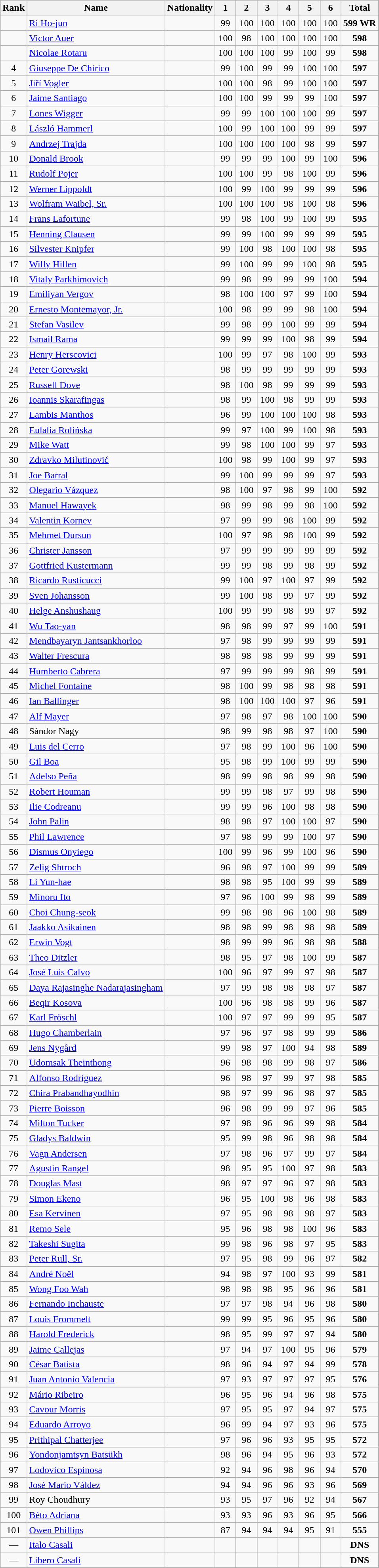<table class="wikitable sortable" style="text-align: center">
<tr>
<th>Rank</th>
<th>Name</th>
<th>Nationality</th>
<th class="unsortable" style="width: 28px">1</th>
<th class="unsortable" style="width: 28px">2</th>
<th class="unsortable" style="width: 28px">3</th>
<th class="unsortable" style="width: 28px">4</th>
<th class="unsortable" style="width: 28px">5</th>
<th class="unsortable" style="width: 28px">6</th>
<th>Total</th>
</tr>
<tr>
<td></td>
<td style="text-align: left"><a href='#'>Ri Ho-jun</a></td>
<td style="text-align: left"></td>
<td>99</td>
<td>100</td>
<td>100</td>
<td>100</td>
<td>100</td>
<td>100</td>
<td><strong>599 WR</strong></td>
</tr>
<tr>
<td></td>
<td style="text-align: left"><a href='#'>Victor Auer</a></td>
<td style="text-align: left"></td>
<td>100</td>
<td>98</td>
<td>100</td>
<td>100</td>
<td>100</td>
<td>100</td>
<td><strong>598</strong></td>
</tr>
<tr>
<td></td>
<td style="text-align: left"><a href='#'>Nicolae Rotaru</a></td>
<td style="text-align: left"></td>
<td>100</td>
<td>100</td>
<td>100</td>
<td>99</td>
<td>100</td>
<td>99</td>
<td><strong>598</strong></td>
</tr>
<tr>
<td>4</td>
<td style="text-align: left"><a href='#'>Giuseppe De Chirico</a></td>
<td style="text-align: left"></td>
<td>99</td>
<td>100</td>
<td>99</td>
<td>99</td>
<td>100</td>
<td>100</td>
<td><strong>597</strong></td>
</tr>
<tr>
<td>5</td>
<td style="text-align: left"><a href='#'>Jiří Vogler</a></td>
<td style="text-align: left"></td>
<td>100</td>
<td>100</td>
<td>98</td>
<td>99</td>
<td>100</td>
<td>100</td>
<td><strong>597</strong></td>
</tr>
<tr>
<td>6</td>
<td style="text-align: left"><a href='#'>Jaime Santiago</a></td>
<td style="text-align: left"></td>
<td>100</td>
<td>100</td>
<td>99</td>
<td>99</td>
<td>99</td>
<td>100</td>
<td><strong>597</strong></td>
</tr>
<tr>
<td>7</td>
<td style="text-align: left"><a href='#'>Lones Wigger</a></td>
<td style="text-align: left"></td>
<td>99</td>
<td>99</td>
<td>100</td>
<td>100</td>
<td>100</td>
<td>99</td>
<td><strong>597</strong></td>
</tr>
<tr>
<td>8</td>
<td style="text-align: left"><a href='#'>László Hammerl</a></td>
<td style="text-align: left"></td>
<td>100</td>
<td>99</td>
<td>100</td>
<td>100</td>
<td>99</td>
<td>99</td>
<td><strong>597</strong></td>
</tr>
<tr>
<td>9</td>
<td style="text-align: left"><a href='#'>Andrzej Trajda</a></td>
<td style="text-align: left"></td>
<td>100</td>
<td>100</td>
<td>100</td>
<td>100</td>
<td>98</td>
<td>99</td>
<td><strong>597</strong></td>
</tr>
<tr>
<td>10</td>
<td style="text-align: left"><a href='#'>Donald Brook</a></td>
<td style="text-align: left"></td>
<td>99</td>
<td>99</td>
<td>99</td>
<td>100</td>
<td>99</td>
<td>100</td>
<td><strong>596</strong></td>
</tr>
<tr>
<td>11</td>
<td style="text-align: left"><a href='#'>Rudolf Pojer</a></td>
<td style="text-align: left"></td>
<td>100</td>
<td>100</td>
<td>99</td>
<td>98</td>
<td>100</td>
<td>99</td>
<td><strong>596</strong></td>
</tr>
<tr>
<td>12</td>
<td style="text-align: left"><a href='#'>Werner Lippoldt</a></td>
<td style="text-align: left"></td>
<td>100</td>
<td>99</td>
<td>100</td>
<td>99</td>
<td>99</td>
<td>99</td>
<td><strong>596</strong></td>
</tr>
<tr>
<td>13</td>
<td style="text-align: left"><a href='#'>Wolfram Waibel, Sr.</a></td>
<td style="text-align: left"></td>
<td>100</td>
<td>100</td>
<td>100</td>
<td>98</td>
<td>100</td>
<td>98</td>
<td><strong>596</strong></td>
</tr>
<tr>
<td>14</td>
<td style="text-align: left"><a href='#'>Frans Lafortune</a></td>
<td style="text-align: left"></td>
<td>99</td>
<td>98</td>
<td>100</td>
<td>99</td>
<td>100</td>
<td>99</td>
<td><strong>595</strong></td>
</tr>
<tr>
<td>15</td>
<td style="text-align: left"><a href='#'>Henning Clausen</a></td>
<td style="text-align: left"></td>
<td>99</td>
<td>99</td>
<td>100</td>
<td>99</td>
<td>99</td>
<td>99</td>
<td><strong>595</strong></td>
</tr>
<tr>
<td>16</td>
<td style="text-align: left"><a href='#'>Silvester Knipfer</a></td>
<td style="text-align: left"></td>
<td>99</td>
<td>100</td>
<td>98</td>
<td>100</td>
<td>100</td>
<td>98</td>
<td><strong>595</strong></td>
</tr>
<tr>
<td>17</td>
<td style="text-align: left"><a href='#'>Willy Hillen</a></td>
<td style="text-align: left"></td>
<td>99</td>
<td>100</td>
<td>99</td>
<td>99</td>
<td>100</td>
<td>98</td>
<td><strong>595</strong></td>
</tr>
<tr>
<td>18</td>
<td style="text-align: left"><a href='#'>Vitaly Parkhimovich</a></td>
<td style="text-align: left"></td>
<td>99</td>
<td>98</td>
<td>99</td>
<td>99</td>
<td>99</td>
<td>100</td>
<td><strong>594</strong></td>
</tr>
<tr>
<td>19</td>
<td style="text-align: left"><a href='#'>Emiliyan Vergov</a></td>
<td style="text-align: left"></td>
<td>98</td>
<td>100</td>
<td>100</td>
<td>97</td>
<td>99</td>
<td>100</td>
<td><strong>594</strong></td>
</tr>
<tr>
<td>20</td>
<td style="text-align: left"><a href='#'>Ernesto Montemayor, Jr.</a></td>
<td style="text-align: left"></td>
<td>100</td>
<td>98</td>
<td>99</td>
<td>99</td>
<td>98</td>
<td>100</td>
<td><strong>594</strong></td>
</tr>
<tr>
<td>21</td>
<td style="text-align: left"><a href='#'>Stefan Vasilev</a></td>
<td style="text-align: left"></td>
<td>99</td>
<td>98</td>
<td>99</td>
<td>100</td>
<td>99</td>
<td>99</td>
<td><strong>594</strong></td>
</tr>
<tr>
<td>22</td>
<td style="text-align: left"><a href='#'>Ismail Rama</a></td>
<td style="text-align: left"></td>
<td>99</td>
<td>99</td>
<td>99</td>
<td>100</td>
<td>98</td>
<td>99</td>
<td><strong>594</strong></td>
</tr>
<tr>
<td>23</td>
<td style="text-align: left"><a href='#'>Henry Herscovici</a></td>
<td style="text-align: left"></td>
<td>100</td>
<td>99</td>
<td>97</td>
<td>98</td>
<td>100</td>
<td>99</td>
<td><strong>593</strong></td>
</tr>
<tr>
<td>24</td>
<td style="text-align: left"><a href='#'>Peter Gorewski</a></td>
<td style="text-align: left"></td>
<td>98</td>
<td>99</td>
<td>99</td>
<td>99</td>
<td>99</td>
<td>99</td>
<td><strong>593</strong></td>
</tr>
<tr>
<td>25</td>
<td style="text-align: left"><a href='#'>Russell Dove</a></td>
<td style="text-align: left"></td>
<td>98</td>
<td>100</td>
<td>98</td>
<td>99</td>
<td>99</td>
<td>99</td>
<td><strong>593</strong></td>
</tr>
<tr>
<td>26</td>
<td style="text-align: left"><a href='#'>Ioannis Skarafingas</a></td>
<td style="text-align: left"></td>
<td>98</td>
<td>99</td>
<td>100</td>
<td>98</td>
<td>99</td>
<td>99</td>
<td><strong>593</strong></td>
</tr>
<tr>
<td>27</td>
<td style="text-align: left"><a href='#'>Lambis Manthos</a></td>
<td style="text-align: left"></td>
<td>96</td>
<td>99</td>
<td>100</td>
<td>100</td>
<td>100</td>
<td>98</td>
<td><strong>593</strong></td>
</tr>
<tr>
<td>28</td>
<td style="text-align: left"><a href='#'>Eulalia Rolińska</a></td>
<td style="text-align: left"></td>
<td>99</td>
<td>97</td>
<td>100</td>
<td>99</td>
<td>100</td>
<td>98</td>
<td><strong>593</strong></td>
</tr>
<tr>
<td>29</td>
<td style="text-align: left"><a href='#'>Mike Watt</a></td>
<td style="text-align: left"></td>
<td>99</td>
<td>98</td>
<td>100</td>
<td>100</td>
<td>99</td>
<td>97</td>
<td><strong>593</strong></td>
</tr>
<tr>
<td>30</td>
<td style="text-align: left"><a href='#'>Zdravko Milutinović</a></td>
<td style="text-align: left"></td>
<td>100</td>
<td>98</td>
<td>99</td>
<td>100</td>
<td>99</td>
<td>97</td>
<td><strong>593</strong></td>
</tr>
<tr>
<td>31</td>
<td style="text-align: left"><a href='#'>Joe Barral</a></td>
<td style="text-align: left"></td>
<td>99</td>
<td>100</td>
<td>99</td>
<td>99</td>
<td>99</td>
<td>97</td>
<td><strong>593</strong></td>
</tr>
<tr>
<td>32</td>
<td style="text-align: left"><a href='#'>Olegario Vázquez</a></td>
<td style="text-align: left"></td>
<td>98</td>
<td>100</td>
<td>97</td>
<td>98</td>
<td>99</td>
<td>100</td>
<td><strong>592</strong></td>
</tr>
<tr>
<td>33</td>
<td style="text-align: left"><a href='#'>Manuel Hawayek</a></td>
<td style="text-align: left"></td>
<td>98</td>
<td>99</td>
<td>98</td>
<td>99</td>
<td>98</td>
<td>100</td>
<td><strong>592</strong></td>
</tr>
<tr>
<td>34</td>
<td style="text-align: left"><a href='#'>Valentin Kornev</a></td>
<td style="text-align: left"></td>
<td>97</td>
<td>99</td>
<td>99</td>
<td>98</td>
<td>100</td>
<td>99</td>
<td><strong>592</strong></td>
</tr>
<tr>
<td>35</td>
<td style="text-align: left"><a href='#'>Mehmet Dursun</a></td>
<td style="text-align: left"></td>
<td>100</td>
<td>97</td>
<td>98</td>
<td>98</td>
<td>100</td>
<td>99</td>
<td><strong>592</strong></td>
</tr>
<tr>
<td>36</td>
<td style="text-align: left"><a href='#'>Christer Jansson</a></td>
<td style="text-align: left"></td>
<td>97</td>
<td>99</td>
<td>99</td>
<td>99</td>
<td>99</td>
<td>99</td>
<td><strong>592</strong></td>
</tr>
<tr>
<td>37</td>
<td style="text-align: left"><a href='#'>Gottfried Kustermann</a></td>
<td style="text-align: left"></td>
<td>99</td>
<td>99</td>
<td>98</td>
<td>99</td>
<td>98</td>
<td>99</td>
<td><strong>592</strong></td>
</tr>
<tr>
<td>38</td>
<td style="text-align: left"><a href='#'>Ricardo Rusticucci</a></td>
<td style="text-align: left"></td>
<td>99</td>
<td>100</td>
<td>97</td>
<td>100</td>
<td>97</td>
<td>99</td>
<td><strong>592</strong></td>
</tr>
<tr>
<td>39</td>
<td style="text-align: left"><a href='#'>Sven Johansson</a></td>
<td style="text-align: left"></td>
<td>99</td>
<td>100</td>
<td>98</td>
<td>99</td>
<td>97</td>
<td>99</td>
<td><strong>592</strong></td>
</tr>
<tr>
<td>40</td>
<td style="text-align: left"><a href='#'>Helge Anshushaug</a></td>
<td style="text-align: left"></td>
<td>100</td>
<td>99</td>
<td>99</td>
<td>98</td>
<td>99</td>
<td>97</td>
<td><strong>592</strong></td>
</tr>
<tr>
<td>41</td>
<td style="text-align: left"><a href='#'>Wu Tao-yan</a></td>
<td style="text-align: left"></td>
<td>98</td>
<td>98</td>
<td>99</td>
<td>97</td>
<td>99</td>
<td>100</td>
<td><strong>591</strong></td>
</tr>
<tr>
<td>42</td>
<td style="text-align: left"><a href='#'>Mendbayaryn Jantsankhorloo</a></td>
<td style="text-align: left"></td>
<td>97</td>
<td>98</td>
<td>99</td>
<td>99</td>
<td>99</td>
<td>99</td>
<td><strong>591</strong></td>
</tr>
<tr>
<td>43</td>
<td style="text-align: left"><a href='#'>Walter Frescura</a></td>
<td style="text-align: left"></td>
<td>98</td>
<td>98</td>
<td>98</td>
<td>99</td>
<td>99</td>
<td>99</td>
<td><strong>591</strong></td>
</tr>
<tr>
<td>44</td>
<td style="text-align: left"><a href='#'>Humberto Cabrera</a></td>
<td style="text-align: left"></td>
<td>97</td>
<td>99</td>
<td>99</td>
<td>99</td>
<td>98</td>
<td>99</td>
<td><strong>591</strong></td>
</tr>
<tr>
<td>45</td>
<td style="text-align: left"><a href='#'>Michel Fontaine</a></td>
<td style="text-align: left"></td>
<td>98</td>
<td>100</td>
<td>99</td>
<td>98</td>
<td>98</td>
<td>98</td>
<td><strong>591</strong></td>
</tr>
<tr>
<td>46</td>
<td style="text-align: left"><a href='#'>Ian Ballinger</a></td>
<td style="text-align: left"></td>
<td>98</td>
<td>100</td>
<td>100</td>
<td>100</td>
<td>97</td>
<td>96</td>
<td><strong>591</strong></td>
</tr>
<tr>
<td>47</td>
<td style="text-align: left"><a href='#'>Alf Mayer</a></td>
<td style="text-align: left"></td>
<td>97</td>
<td>98</td>
<td>97</td>
<td>98</td>
<td>100</td>
<td>100</td>
<td><strong>590</strong></td>
</tr>
<tr>
<td>48</td>
<td style="text-align: left">Sándor Nagy</td>
<td style="text-align: left"></td>
<td>98</td>
<td>99</td>
<td>98</td>
<td>98</td>
<td>97</td>
<td>100</td>
<td><strong>590</strong></td>
</tr>
<tr>
<td>49</td>
<td style="text-align: left"><a href='#'>Luis del Cerro</a></td>
<td style="text-align: left"></td>
<td>97</td>
<td>98</td>
<td>99</td>
<td>100</td>
<td>96</td>
<td>100</td>
<td><strong>590</strong></td>
</tr>
<tr>
<td>50</td>
<td style="text-align: left"><a href='#'>Gil Boa</a></td>
<td style="text-align: left"></td>
<td>95</td>
<td>98</td>
<td>99</td>
<td>100</td>
<td>99</td>
<td>99</td>
<td><strong>590</strong></td>
</tr>
<tr>
<td>51</td>
<td style="text-align: left"><a href='#'>Adelso Peña</a></td>
<td style="text-align: left"></td>
<td>98</td>
<td>99</td>
<td>98</td>
<td>98</td>
<td>99</td>
<td>98</td>
<td><strong>590</strong></td>
</tr>
<tr>
<td>52</td>
<td style="text-align: left"><a href='#'>Robert Houman</a></td>
<td style="text-align: left"></td>
<td>99</td>
<td>99</td>
<td>98</td>
<td>97</td>
<td>99</td>
<td>98</td>
<td><strong>590</strong></td>
</tr>
<tr>
<td>53</td>
<td style="text-align: left"><a href='#'>Ilie Codreanu</a></td>
<td style="text-align: left"></td>
<td>99</td>
<td>99</td>
<td>96</td>
<td>100</td>
<td>98</td>
<td>98</td>
<td><strong>590</strong></td>
</tr>
<tr>
<td>54</td>
<td style="text-align: left"><a href='#'>John Palin</a></td>
<td style="text-align: left"></td>
<td>98</td>
<td>98</td>
<td>97</td>
<td>100</td>
<td>100</td>
<td>97</td>
<td><strong>590</strong></td>
</tr>
<tr>
<td>55</td>
<td style="text-align: left"><a href='#'>Phil Lawrence</a></td>
<td style="text-align: left"></td>
<td>97</td>
<td>98</td>
<td>99</td>
<td>99</td>
<td>100</td>
<td>97</td>
<td><strong>590</strong></td>
</tr>
<tr>
<td>56</td>
<td style="text-align: left"><a href='#'>Dismus Onyiego</a></td>
<td style="text-align: left"></td>
<td>100</td>
<td>99</td>
<td>96</td>
<td>99</td>
<td>100</td>
<td>96</td>
<td><strong>590</strong></td>
</tr>
<tr>
<td>57</td>
<td style="text-align: left"><a href='#'>Zelig Shtroch</a></td>
<td style="text-align: left"></td>
<td>96</td>
<td>98</td>
<td>97</td>
<td>100</td>
<td>99</td>
<td>99</td>
<td><strong>589</strong></td>
</tr>
<tr>
<td>58</td>
<td style="text-align: left"><a href='#'>Li Yun-hae</a></td>
<td style="text-align: left"></td>
<td>98</td>
<td>98</td>
<td>95</td>
<td>100</td>
<td>99</td>
<td>99</td>
<td><strong>589</strong></td>
</tr>
<tr>
<td>59</td>
<td style="text-align: left"><a href='#'>Minoru Ito</a></td>
<td style="text-align: left"></td>
<td>97</td>
<td>96</td>
<td>100</td>
<td>99</td>
<td>98</td>
<td>99</td>
<td><strong>589</strong></td>
</tr>
<tr>
<td>60</td>
<td style="text-align: left"><a href='#'>Choi Chung-seok</a></td>
<td style="text-align: left"></td>
<td>99</td>
<td>98</td>
<td>98</td>
<td>96</td>
<td>100</td>
<td>98</td>
<td><strong>589</strong></td>
</tr>
<tr>
<td>61</td>
<td style="text-align: left"><a href='#'>Jaakko Asikainen</a></td>
<td style="text-align: left"></td>
<td>98</td>
<td>98</td>
<td>99</td>
<td>98</td>
<td>98</td>
<td>98</td>
<td><strong>589</strong></td>
</tr>
<tr>
<td>62</td>
<td style="text-align: left"><a href='#'>Erwin Vogt</a></td>
<td style="text-align: left"></td>
<td>98</td>
<td>99</td>
<td>99</td>
<td>96</td>
<td>98</td>
<td>98</td>
<td><strong>588</strong></td>
</tr>
<tr>
<td>63</td>
<td style="text-align: left"><a href='#'>Theo Ditzler</a></td>
<td style="text-align: left"></td>
<td>98</td>
<td>95</td>
<td>97</td>
<td>98</td>
<td>100</td>
<td>99</td>
<td><strong>587</strong></td>
</tr>
<tr>
<td>64</td>
<td style="text-align: left"><a href='#'>José Luis Calvo</a></td>
<td style="text-align: left"></td>
<td>100</td>
<td>96</td>
<td>97</td>
<td>99</td>
<td>97</td>
<td>98</td>
<td><strong>587</strong></td>
</tr>
<tr>
<td>65</td>
<td style="text-align: left"><a href='#'>Daya Rajasinghe Nadarajasingham</a></td>
<td style="text-align: left"></td>
<td>97</td>
<td>99</td>
<td>98</td>
<td>98</td>
<td>98</td>
<td>97</td>
<td><strong>587</strong></td>
</tr>
<tr>
<td>66</td>
<td style="text-align: left"><a href='#'>Beqir Kosova</a></td>
<td style="text-align: left"></td>
<td>100</td>
<td>96</td>
<td>98</td>
<td>98</td>
<td>99</td>
<td>96</td>
<td><strong>587</strong></td>
</tr>
<tr>
<td>67</td>
<td style="text-align: left"><a href='#'>Karl Fröschl</a></td>
<td style="text-align: left"></td>
<td>100</td>
<td>97</td>
<td>97</td>
<td>99</td>
<td>99</td>
<td>95</td>
<td><strong>587</strong></td>
</tr>
<tr>
<td>68</td>
<td style="text-align: left"><a href='#'>Hugo Chamberlain</a></td>
<td style="text-align: left"></td>
<td>97</td>
<td>96</td>
<td>97</td>
<td>98</td>
<td>99</td>
<td>99</td>
<td><strong>586</strong></td>
</tr>
<tr>
<td>69</td>
<td style="text-align: left"><a href='#'>Jens Nygård</a></td>
<td style="text-align: left"></td>
<td>99</td>
<td>98</td>
<td>97</td>
<td>100</td>
<td>94</td>
<td>98</td>
<td><strong>589</strong></td>
</tr>
<tr>
<td>70</td>
<td style="text-align: left"><a href='#'>Udomsak Theinthong</a></td>
<td style="text-align: left"></td>
<td>96</td>
<td>98</td>
<td>98</td>
<td>99</td>
<td>98</td>
<td>97</td>
<td><strong>586</strong></td>
</tr>
<tr>
<td>71</td>
<td style="text-align: left"><a href='#'>Alfonso Rodríguez</a></td>
<td style="text-align: left"></td>
<td>96</td>
<td>98</td>
<td>97</td>
<td>99</td>
<td>97</td>
<td>98</td>
<td><strong>585</strong></td>
</tr>
<tr>
<td>72</td>
<td style="text-align: left"><a href='#'>Chira Prabandhayodhin</a></td>
<td style="text-align: left"></td>
<td>98</td>
<td>97</td>
<td>99</td>
<td>96</td>
<td>98</td>
<td>97</td>
<td><strong>585</strong></td>
</tr>
<tr>
<td>73</td>
<td style="text-align: left"><a href='#'>Pierre Boisson</a></td>
<td style="text-align: left"></td>
<td>96</td>
<td>98</td>
<td>99</td>
<td>99</td>
<td>97</td>
<td>96</td>
<td><strong>585</strong></td>
</tr>
<tr>
<td>74</td>
<td style="text-align: left"><a href='#'>Milton Tucker</a></td>
<td style="text-align: left"></td>
<td>97</td>
<td>98</td>
<td>96</td>
<td>96</td>
<td>99</td>
<td>98</td>
<td><strong>584</strong></td>
</tr>
<tr>
<td>75</td>
<td style="text-align: left"><a href='#'>Gladys Baldwin</a></td>
<td style="text-align: left"></td>
<td>95</td>
<td>99</td>
<td>98</td>
<td>96</td>
<td>98</td>
<td>98</td>
<td><strong>584</strong></td>
</tr>
<tr>
<td>76</td>
<td style="text-align: left"><a href='#'>Vagn Andersen</a></td>
<td style="text-align: left"></td>
<td>97</td>
<td>98</td>
<td>96</td>
<td>97</td>
<td>99</td>
<td>97</td>
<td><strong>584</strong></td>
</tr>
<tr>
<td>77</td>
<td style="text-align: left"><a href='#'>Agustin Rangel</a></td>
<td style="text-align: left"></td>
<td>98</td>
<td>95</td>
<td>95</td>
<td>100</td>
<td>97</td>
<td>98</td>
<td><strong>583</strong></td>
</tr>
<tr>
<td>78</td>
<td style="text-align: left"><a href='#'>Douglas Mast</a></td>
<td style="text-align: left"></td>
<td>98</td>
<td>97</td>
<td>97</td>
<td>96</td>
<td>97</td>
<td>98</td>
<td><strong>583</strong></td>
</tr>
<tr>
<td>79</td>
<td style="text-align: left"><a href='#'>Simon Ekeno</a></td>
<td style="text-align: left"></td>
<td>96</td>
<td>95</td>
<td>100</td>
<td>98</td>
<td>96</td>
<td>98</td>
<td><strong>583</strong></td>
</tr>
<tr>
<td>80</td>
<td style="text-align: left"><a href='#'>Esa Kervinen</a></td>
<td style="text-align: left"></td>
<td>97</td>
<td>95</td>
<td>98</td>
<td>98</td>
<td>98</td>
<td>97</td>
<td><strong>583</strong></td>
</tr>
<tr>
<td>81</td>
<td style="text-align: left"><a href='#'>Remo Sele</a></td>
<td style="text-align: left"></td>
<td>95</td>
<td>96</td>
<td>98</td>
<td>98</td>
<td>100</td>
<td>96</td>
<td><strong>583</strong></td>
</tr>
<tr>
<td>82</td>
<td style="text-align: left"><a href='#'>Takeshi Sugita</a></td>
<td style="text-align: left"></td>
<td>99</td>
<td>98</td>
<td>96</td>
<td>98</td>
<td>97</td>
<td>95</td>
<td><strong>583</strong></td>
</tr>
<tr>
<td>83</td>
<td style="text-align: left"><a href='#'>Peter Rull, Sr.</a></td>
<td style="text-align: left"></td>
<td>97</td>
<td>95</td>
<td>98</td>
<td>99</td>
<td>96</td>
<td>97</td>
<td><strong>582</strong></td>
</tr>
<tr>
<td>84</td>
<td style="text-align: left"><a href='#'>André Noël</a></td>
<td style="text-align: left"></td>
<td>94</td>
<td>98</td>
<td>97</td>
<td>100</td>
<td>93</td>
<td>99</td>
<td><strong>581</strong></td>
</tr>
<tr>
<td>85</td>
<td style="text-align: left"><a href='#'>Wong Foo Wah</a></td>
<td style="text-align: left"></td>
<td>98</td>
<td>98</td>
<td>98</td>
<td>95</td>
<td>96</td>
<td>96</td>
<td><strong>581</strong></td>
</tr>
<tr>
<td>86</td>
<td style="text-align: left"><a href='#'>Fernando Inchauste</a></td>
<td style="text-align: left"></td>
<td>97</td>
<td>97</td>
<td>98</td>
<td>94</td>
<td>96</td>
<td>98</td>
<td><strong>580</strong></td>
</tr>
<tr>
<td>87</td>
<td style="text-align: left"><a href='#'>Louis Frommelt</a></td>
<td style="text-align: left"></td>
<td>99</td>
<td>99</td>
<td>95</td>
<td>96</td>
<td>95</td>
<td>96</td>
<td><strong>580</strong></td>
</tr>
<tr>
<td>88</td>
<td style="text-align: left"><a href='#'>Harold Frederick</a></td>
<td style="text-align: left"></td>
<td>98</td>
<td>95</td>
<td>99</td>
<td>97</td>
<td>97</td>
<td>94</td>
<td><strong>580</strong></td>
</tr>
<tr>
<td>89</td>
<td style="text-align: left"><a href='#'>Jaime Callejas</a></td>
<td style="text-align: left"></td>
<td>97</td>
<td>94</td>
<td>97</td>
<td>100</td>
<td>95</td>
<td>96</td>
<td><strong>579</strong></td>
</tr>
<tr>
<td>90</td>
<td style="text-align: left"><a href='#'>César Batista</a></td>
<td style="text-align: left"></td>
<td>98</td>
<td>96</td>
<td>94</td>
<td>97</td>
<td>94</td>
<td>99</td>
<td><strong>578</strong></td>
</tr>
<tr>
<td>91</td>
<td style="text-align: left"><a href='#'>Juan Antonio Valencia</a></td>
<td style="text-align: left"></td>
<td>97</td>
<td>93</td>
<td>97</td>
<td>97</td>
<td>97</td>
<td>95</td>
<td><strong>576</strong></td>
</tr>
<tr>
<td>92</td>
<td style="text-align: left"><a href='#'>Mário Ribeiro</a></td>
<td style="text-align: left"></td>
<td>96</td>
<td>95</td>
<td>96</td>
<td>94</td>
<td>96</td>
<td>98</td>
<td><strong>575</strong></td>
</tr>
<tr>
<td>93</td>
<td style="text-align: left"><a href='#'>Cavour Morris</a></td>
<td style="text-align: left"></td>
<td>97</td>
<td>95</td>
<td>95</td>
<td>97</td>
<td>94</td>
<td>97</td>
<td><strong>575</strong></td>
</tr>
<tr>
<td>94</td>
<td style="text-align: left"><a href='#'>Eduardo Arroyo</a></td>
<td style="text-align: left"></td>
<td>96</td>
<td>99</td>
<td>94</td>
<td>97</td>
<td>93</td>
<td>96</td>
<td><strong>575</strong></td>
</tr>
<tr>
<td>95</td>
<td style="text-align: left"><a href='#'>Prithipal Chatterjee</a></td>
<td style="text-align: left"></td>
<td>97</td>
<td>96</td>
<td>96</td>
<td>93</td>
<td>95</td>
<td>95</td>
<td><strong>572</strong></td>
</tr>
<tr>
<td>96</td>
<td style="text-align: left"><a href='#'>Yondonjamtsyn Batsükh</a></td>
<td style="text-align: left"></td>
<td>98</td>
<td>96</td>
<td>94</td>
<td>95</td>
<td>96</td>
<td>93</td>
<td><strong>572</strong></td>
</tr>
<tr>
<td>97</td>
<td style="text-align: left"><a href='#'>Lodovico Espinosa</a></td>
<td style="text-align: left"></td>
<td>92</td>
<td>94</td>
<td>96</td>
<td>98</td>
<td>96</td>
<td>94</td>
<td><strong>570</strong></td>
</tr>
<tr>
<td>98</td>
<td style="text-align: left"><a href='#'>José Mario Váldez</a></td>
<td style="text-align: left"></td>
<td>94</td>
<td>94</td>
<td>96</td>
<td>96</td>
<td>93</td>
<td>96</td>
<td><strong>569</strong></td>
</tr>
<tr>
<td>99</td>
<td style="text-align: left">Roy Choudhury</td>
<td style="text-align: left"></td>
<td>93</td>
<td>95</td>
<td>97</td>
<td>96</td>
<td>92</td>
<td>94</td>
<td><strong>567</strong></td>
</tr>
<tr>
<td>100</td>
<td style="text-align: left"><a href='#'>Bèto Adriana</a></td>
<td style="text-align: left"></td>
<td>93</td>
<td>93</td>
<td>96</td>
<td>93</td>
<td>96</td>
<td>95</td>
<td><strong>566</strong></td>
</tr>
<tr>
<td>101</td>
<td style="text-align: left"><a href='#'>Owen Phillips</a></td>
<td style="text-align: left"></td>
<td>87</td>
<td>94</td>
<td>94</td>
<td>94</td>
<td>95</td>
<td>91</td>
<td><strong>555</strong></td>
</tr>
<tr>
<td>—</td>
<td style="text-align: left"><a href='#'>Italo Casali</a></td>
<td style="text-align: left"></td>
<td></td>
<td></td>
<td></td>
<td></td>
<td></td>
<td></td>
<td><strong>DNS</strong></td>
</tr>
<tr>
<td>—</td>
<td style="text-align: left"><a href='#'>Libero Casali</a></td>
<td style="text-align: left"></td>
<td></td>
<td></td>
<td></td>
<td></td>
<td></td>
<td></td>
<td><strong>DNS</strong></td>
</tr>
<tr>
</tr>
</table>
